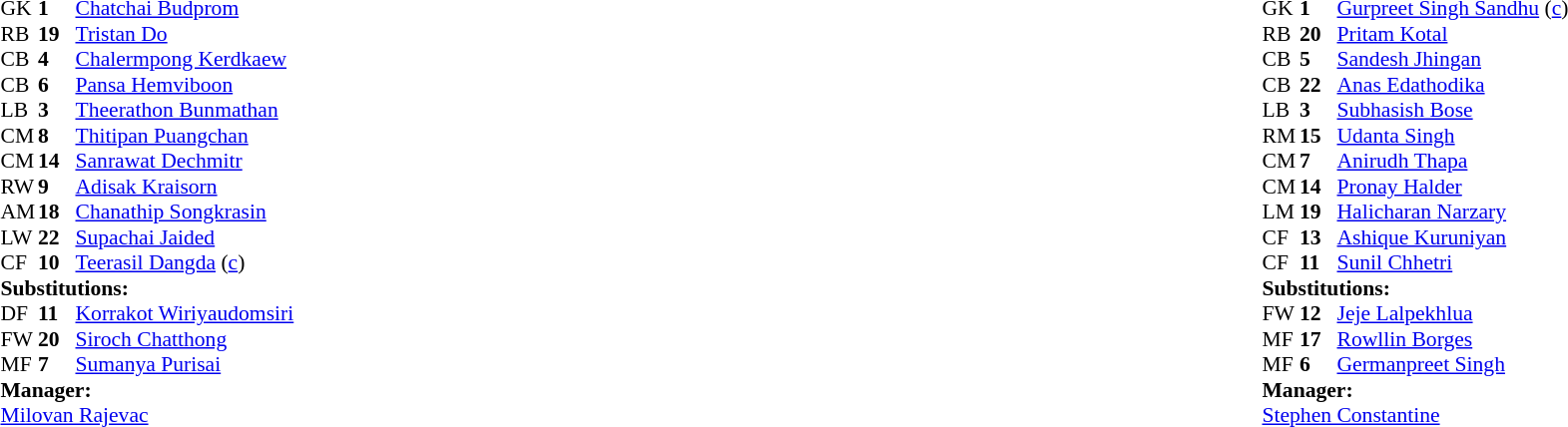<table width="100%">
<tr>
<td valign="top" width="40%"><br><table style="font-size:90%" cellspacing="0" cellpadding="0">
<tr>
<th width=25></th>
<th width=25></th>
</tr>
<tr>
<td>GK</td>
<td><strong>1</strong></td>
<td><a href='#'>Chatchai Budprom</a></td>
</tr>
<tr>
<td>RB</td>
<td><strong>19</strong></td>
<td><a href='#'>Tristan Do</a></td>
</tr>
<tr>
<td>CB</td>
<td><strong>4</strong></td>
<td><a href='#'>Chalermpong Kerdkaew</a></td>
</tr>
<tr>
<td>CB</td>
<td><strong>6</strong></td>
<td><a href='#'>Pansa Hemviboon</a></td>
<td></td>
</tr>
<tr>
<td>LB</td>
<td><strong>3</strong></td>
<td><a href='#'>Theerathon Bunmathan</a></td>
</tr>
<tr>
<td>CM</td>
<td><strong>8</strong></td>
<td><a href='#'>Thitipan Puangchan</a></td>
</tr>
<tr>
<td>CM</td>
<td><strong>14</strong></td>
<td><a href='#'>Sanrawat Dechmitr</a></td>
<td></td>
<td></td>
</tr>
<tr>
<td>RW</td>
<td><strong>9</strong></td>
<td><a href='#'>Adisak Kraisorn</a></td>
<td></td>
<td></td>
</tr>
<tr>
<td>AM</td>
<td><strong>18</strong></td>
<td><a href='#'>Chanathip Songkrasin</a></td>
<td></td>
<td></td>
</tr>
<tr>
<td>LW</td>
<td><strong>22</strong></td>
<td><a href='#'>Supachai Jaided</a></td>
</tr>
<tr>
<td>CF</td>
<td><strong>10</strong></td>
<td><a href='#'>Teerasil Dangda</a> (<a href='#'>c</a>)</td>
</tr>
<tr>
<td colspan=3><strong>Substitutions:</strong></td>
</tr>
<tr>
<td>DF</td>
<td><strong>11</strong></td>
<td><a href='#'>Korrakot Wiriyaudomsiri</a></td>
<td></td>
<td></td>
</tr>
<tr>
<td>FW</td>
<td><strong>20</strong></td>
<td><a href='#'>Siroch Chatthong</a></td>
<td></td>
<td></td>
</tr>
<tr>
<td>MF</td>
<td><strong>7</strong></td>
<td><a href='#'>Sumanya Purisai</a></td>
<td></td>
<td></td>
</tr>
<tr>
<td colspan=3><strong>Manager:</strong></td>
</tr>
<tr>
<td colspan=3> <a href='#'>Milovan Rajevac</a></td>
</tr>
</table>
</td>
<td valign="top"></td>
<td valign="top" width="50%"><br><table style="font-size:90%; margin:auto" cellspacing="0" cellpadding="0">
<tr>
<th width=25></th>
<th width=25></th>
</tr>
<tr>
<td>GK</td>
<td><strong>1</strong></td>
<td><a href='#'>Gurpreet Singh Sandhu</a> (<a href='#'>c</a>)</td>
</tr>
<tr>
<td>RB</td>
<td><strong>20</strong></td>
<td><a href='#'>Pritam Kotal</a></td>
</tr>
<tr>
<td>CB</td>
<td><strong>5</strong></td>
<td><a href='#'>Sandesh Jhingan</a></td>
</tr>
<tr>
<td>CB</td>
<td><strong>22</strong></td>
<td><a href='#'>Anas Edathodika</a></td>
</tr>
<tr>
<td>LB</td>
<td><strong>3</strong></td>
<td><a href='#'>Subhasish Bose</a></td>
</tr>
<tr>
<td>RM</td>
<td><strong>15</strong></td>
<td><a href='#'>Udanta Singh</a></td>
</tr>
<tr>
<td>CM</td>
<td><strong>7</strong></td>
<td><a href='#'>Anirudh Thapa</a></td>
<td></td>
<td></td>
</tr>
<tr>
<td>CM</td>
<td><strong>14</strong></td>
<td><a href='#'>Pronay Halder</a></td>
<td></td>
<td></td>
</tr>
<tr>
<td>LM</td>
<td><strong>19</strong></td>
<td><a href='#'>Halicharan Narzary</a></td>
</tr>
<tr>
<td>CF</td>
<td><strong>13</strong></td>
<td><a href='#'>Ashique Kuruniyan</a></td>
<td></td>
<td></td>
</tr>
<tr>
<td>CF</td>
<td><strong>11</strong></td>
<td><a href='#'>Sunil Chhetri</a></td>
</tr>
<tr>
<td colspan=3><strong>Substitutions:</strong></td>
</tr>
<tr>
<td>FW</td>
<td><strong>12</strong></td>
<td><a href='#'>Jeje Lalpekhlua</a></td>
<td></td>
<td></td>
</tr>
<tr>
<td>MF</td>
<td><strong>17</strong></td>
<td><a href='#'>Rowllin Borges</a></td>
<td></td>
<td></td>
</tr>
<tr>
<td>MF</td>
<td><strong>6</strong></td>
<td><a href='#'>Germanpreet Singh</a></td>
<td></td>
<td></td>
</tr>
<tr>
<td colspan=3><strong>Manager:</strong></td>
</tr>
<tr>
<td colspan=3> <a href='#'>Stephen Constantine</a></td>
</tr>
</table>
</td>
</tr>
</table>
